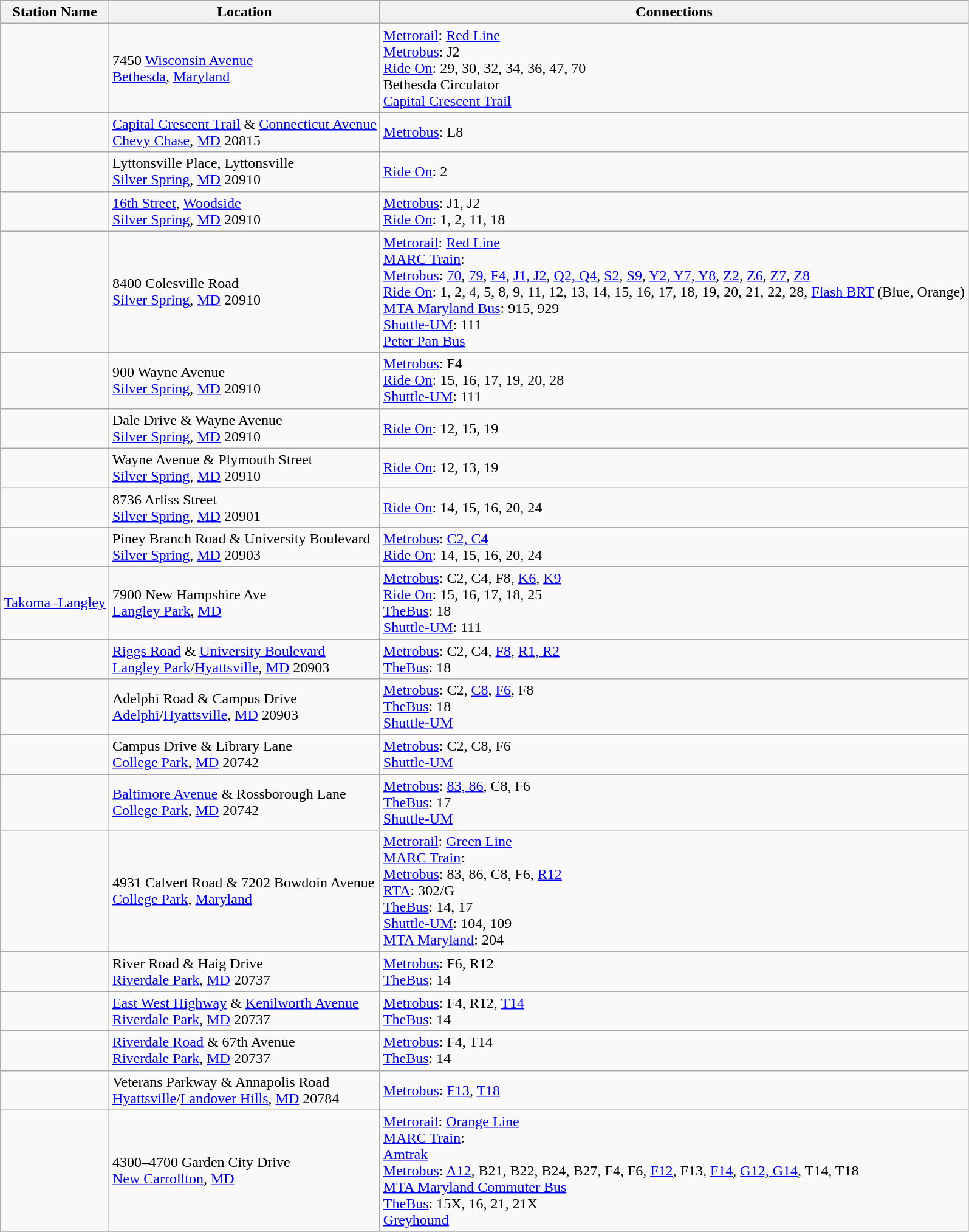<table class="wikitable">
<tr>
<th>Station Name</th>
<th>Location</th>
<th>Connections</th>
</tr>
<tr>
<td></td>
<td>7450 <a href='#'>Wisconsin Avenue</a><br><a href='#'>Bethesda</a>, <a href='#'>Maryland</a></td>
<td> <a href='#'>Metrorail</a>:  <a href='#'>Red Line</a><br> <a href='#'>Metrobus</a>: J2<br> <a href='#'>Ride On</a>: 29, 30, 32, 34, 36, 47, 70<br> Bethesda Circulator<br> <a href='#'>Capital Crescent Trail</a></td>
</tr>
<tr>
<td></td>
<td><a href='#'>Capital Crescent Trail</a> & <a href='#'>Connecticut Avenue</a><br><a href='#'>Chevy Chase</a>, <a href='#'>MD</a> 20815</td>
<td> <a href='#'>Metrobus</a>: L8</td>
</tr>
<tr>
<td></td>
<td>Lyttonsville Place, Lyttonsville<br><a href='#'>Silver Spring</a>, <a href='#'>MD</a> 20910</td>
<td> <a href='#'>Ride On</a>: 2</td>
</tr>
<tr>
<td></td>
<td><a href='#'>16th Street</a>, <a href='#'>Woodside</a><br><a href='#'>Silver Spring</a>, <a href='#'>MD</a> 20910</td>
<td> <a href='#'>Metrobus</a>: J1, J2<br> <a href='#'>Ride On</a>: 1, 2, 11, 18</td>
</tr>
<tr>
<td></td>
<td>8400 Colesville Road<br><a href='#'>Silver Spring</a>, <a href='#'>MD</a> 20910</td>
<td> <a href='#'>Metrorail</a>:  <a href='#'>Red Line</a><br> <a href='#'>MARC Train</a>: <br> <a href='#'>Metrobus</a>: <a href='#'>70</a>, <a href='#'>79</a>, <a href='#'>F4</a>, <a href='#'>J1, J2</a>, <a href='#'>Q2, Q4</a>, <a href='#'>S2</a>, <a href='#'>S9</a>, <a href='#'>Y2, Y7, Y8</a>, <a href='#'>Z2</a>, <a href='#'>Z6</a>, <a href='#'>Z7</a>, <a href='#'>Z8</a><br> <a href='#'>Ride On</a>: 1, 2, 4, 5, 8, 9, 11, 12, 13, 14, 15, 16, 17, 18, 19, 20, 21, 22, 28, <a href='#'>Flash BRT</a> (Blue, Orange)<br> <a href='#'>MTA Maryland Bus</a>: 915, 929<br> <a href='#'>Shuttle-UM</a>: 111<br> <a href='#'>Peter Pan Bus</a></td>
</tr>
<tr>
<td></td>
<td>900 Wayne Avenue<br><a href='#'>Silver Spring</a>, <a href='#'>MD</a> 20910</td>
<td> <a href='#'>Metrobus</a>: F4<br> <a href='#'>Ride On</a>: 15, 16, 17, 19, 20, 28<br> <a href='#'>Shuttle-UM</a>: 111</td>
</tr>
<tr>
<td></td>
<td>Dale Drive & Wayne Avenue<br><a href='#'>Silver Spring</a>, <a href='#'>MD</a> 20910</td>
<td> <a href='#'>Ride On</a>: 12, 15, 19</td>
</tr>
<tr>
<td></td>
<td>Wayne Avenue & Plymouth Street<br><a href='#'>Silver Spring</a>, <a href='#'>MD</a> 20910</td>
<td> <a href='#'>Ride On</a>: 12, 13, 19</td>
</tr>
<tr>
<td></td>
<td>8736 Arliss Street<br><a href='#'>Silver Spring</a>, <a href='#'>MD</a> 20901</td>
<td> <a href='#'>Ride On</a>: 14, 15, 16, 20, 24</td>
</tr>
<tr>
<td></td>
<td>Piney Branch Road & University Boulevard<br><a href='#'>Silver Spring</a>, <a href='#'>MD</a> 20903</td>
<td> <a href='#'>Metrobus</a>: <a href='#'>C2, C4</a><br> <a href='#'>Ride On</a>: 14, 15, 16, 20, 24</td>
</tr>
<tr>
<td><a href='#'>Takoma–Langley</a></td>
<td>7900 New Hampshire Ave<br><a href='#'>Langley Park</a>, <a href='#'>MD</a></td>
<td> <a href='#'>Metrobus</a>: C2, C4, F8, <a href='#'>K6</a>, <a href='#'>K9</a><br> <a href='#'>Ride On</a>: 15, 16, 17, 18, 25<br> <a href='#'>TheBus</a>: 18<br> <a href='#'>Shuttle-UM</a>: 111</td>
</tr>
<tr>
<td></td>
<td><a href='#'>Riggs Road</a> & <a href='#'>University Boulevard</a><br><a href='#'>Langley Park</a>/<a href='#'>Hyattsville</a>, <a href='#'>MD</a> 20903</td>
<td> <a href='#'>Metrobus</a>: C2, C4, <a href='#'>F8</a>, <a href='#'>R1, R2</a><br> <a href='#'>TheBus</a>: 18</td>
</tr>
<tr>
<td></td>
<td>Adelphi Road & Campus Drive<br><a href='#'>Adelphi</a>/<a href='#'>Hyattsville</a>, <a href='#'>MD</a> 20903</td>
<td> <a href='#'>Metrobus</a>: C2, <a href='#'>C8</a>, <a href='#'>F6</a>, F8<br> <a href='#'>TheBus</a>: 18<br> <a href='#'>Shuttle-UM</a></td>
</tr>
<tr>
<td></td>
<td>Campus Drive & Library Lane<br><a href='#'>College Park</a>, <a href='#'>MD</a> 20742</td>
<td> <a href='#'>Metrobus</a>: C2, C8, F6<br> <a href='#'>Shuttle-UM</a></td>
</tr>
<tr>
<td></td>
<td><a href='#'>Baltimore Avenue</a> & Rossborough Lane<br><a href='#'>College Park</a>, <a href='#'>MD</a> 20742</td>
<td> <a href='#'>Metrobus</a>: <a href='#'>83, 86</a>, C8, F6<br> <a href='#'>TheBus</a>: 17<br> <a href='#'>Shuttle-UM</a></td>
</tr>
<tr>
<td></td>
<td>4931 Calvert Road & 7202 Bowdoin Avenue<br><a href='#'>College Park</a>, <a href='#'>Maryland</a></td>
<td> <a href='#'>Metrorail</a>:  <a href='#'>Green Line</a><br> <a href='#'>MARC Train</a>: <br> <a href='#'>Metrobus</a>: 83, 86, C8, F6,  <a href='#'>R12</a><br> <a href='#'>RTA</a>: 302/G<br> <a href='#'>TheBus</a>: 14, 17<br> <a href='#'>Shuttle-UM</a>: 104, 109<br> <a href='#'>MTA Maryland</a>: 204</td>
</tr>
<tr>
<td></td>
<td>River Road & Haig Drive<br><a href='#'>Riverdale Park</a>, <a href='#'>MD</a> 20737</td>
<td> <a href='#'>Metrobus</a>: F6, R12<br>  <a href='#'>TheBus</a>: 14</td>
</tr>
<tr>
<td></td>
<td><a href='#'>East West Highway</a> & <a href='#'>Kenilworth Avenue</a><br><a href='#'>Riverdale Park</a>, <a href='#'>MD</a> 20737</td>
<td> <a href='#'>Metrobus</a>: F4, R12, <a href='#'>T14</a><br> <a href='#'>TheBus</a>: 14</td>
</tr>
<tr>
<td></td>
<td><a href='#'>Riverdale Road</a> & 67th Avenue<br><a href='#'>Riverdale Park</a>, <a href='#'>MD</a> 20737</td>
<td> <a href='#'>Metrobus</a>: F4, T14<br> <a href='#'>TheBus</a>: 14</td>
</tr>
<tr>
<td></td>
<td>Veterans Parkway & Annapolis Road<br><a href='#'>Hyattsville</a>/<a href='#'>Landover Hills</a>, <a href='#'>MD</a> 20784</td>
<td> <a href='#'>Metrobus</a>: <a href='#'>F13</a>, <a href='#'>T18</a></td>
</tr>
<tr>
<td></td>
<td>4300–4700 Garden City Drive<br><a href='#'>New Carrollton</a>, <a href='#'>MD</a></td>
<td> <a href='#'>Metrorail</a>:  <a href='#'>Orange Line</a><br> <a href='#'>MARC Train</a>: <br> <a href='#'>Amtrak</a><br> <a href='#'>Metrobus</a>: <a href='#'>A12</a>, B21, B22, B24, B27, F4, F6, <a href='#'>F12</a>, F13, <a href='#'>F14</a>, <a href='#'>G12, G14</a>, T14, T18<br> <a href='#'>MTA Maryland Commuter Bus</a><br> <a href='#'>TheBus</a>: 15X, 16, 21, 21X<br> <a href='#'>Greyhound</a></td>
</tr>
<tr>
</tr>
</table>
